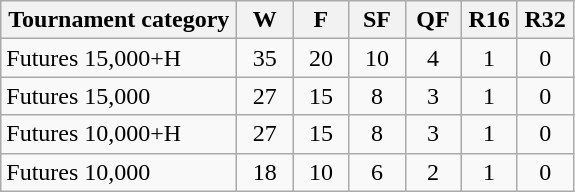<table class="wikitable" style=text-align:center;>
<tr>
<th width=150>Tournament category</th>
<th width=30>W</th>
<th width=30>F</th>
<th width=30>SF</th>
<th width=30>QF</th>
<th width=30>R16</th>
<th width=30>R32</th>
</tr>
<tr>
<td align=left>Futures 15,000+H</td>
<td>35</td>
<td>20</td>
<td>10</td>
<td>4</td>
<td>1</td>
<td>0</td>
</tr>
<tr>
<td align=left>Futures 15,000</td>
<td>27</td>
<td>15</td>
<td>8</td>
<td>3</td>
<td>1</td>
<td>0</td>
</tr>
<tr>
<td align=left>Futures 10,000+H</td>
<td>27</td>
<td>15</td>
<td>8</td>
<td>3</td>
<td>1</td>
<td>0</td>
</tr>
<tr>
<td align=left>Futures 10,000</td>
<td>18</td>
<td>10</td>
<td>6</td>
<td>2</td>
<td>1</td>
<td>0</td>
</tr>
</table>
